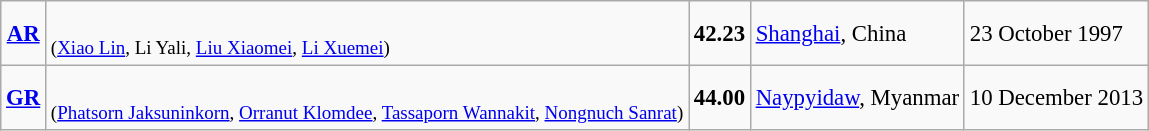<table class="wikitable" style="font-size:95%; position:relative;">
<tr>
<td align=center><strong><a href='#'>AR</a></strong></td>
<td><br><small>(<a href='#'>Xiao Lin</a>, Li Yali, <a href='#'>Liu Xiaomei</a>, <a href='#'>Li Xuemei</a>)</small></td>
<td><strong>42.23</strong></td>
<td><a href='#'>Shanghai</a>, China</td>
<td>23 October 1997</td>
</tr>
<tr>
<td align=center><strong><a href='#'>GR</a></strong></td>
<td><br><small>(<a href='#'>Phatsorn Jaksuninkorn</a>, <a href='#'>Orranut Klomdee</a>, <a href='#'>Tassaporn Wannakit</a>, <a href='#'>Nongnuch Sanrat</a>)</small></td>
<td><strong>44.00</strong></td>
<td><a href='#'>Naypyidaw</a>, Myanmar</td>
<td>10 December 2013</td>
</tr>
</table>
